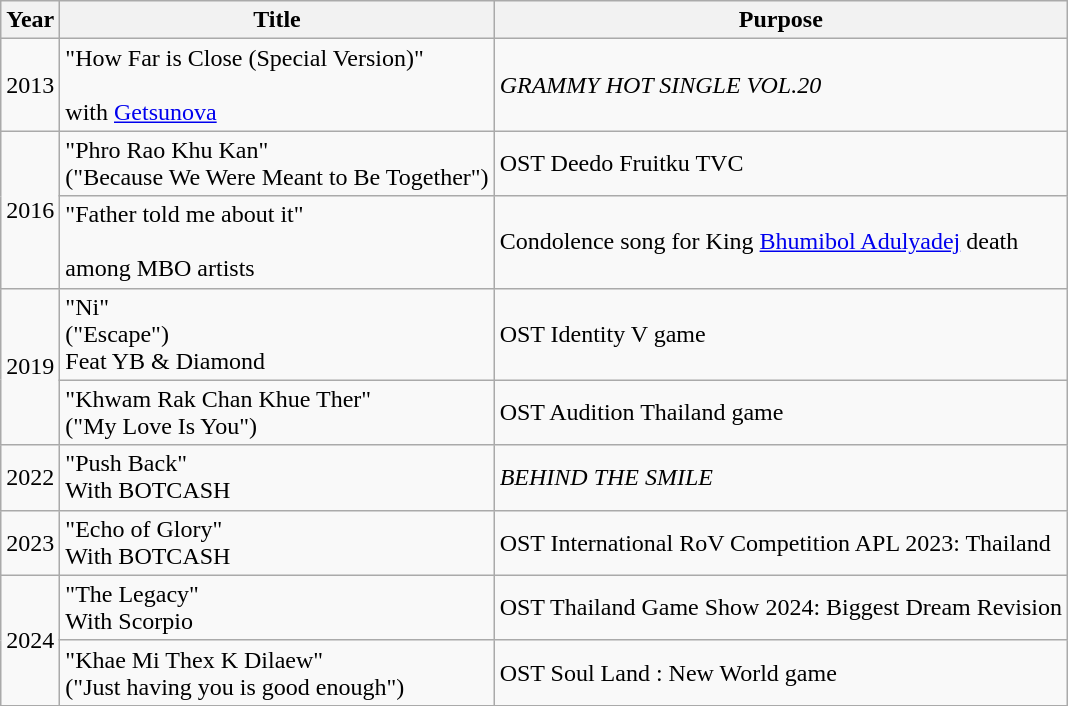<table class="wikitable" style="text-align:left;">
<tr>
<th>Year</th>
<th>Title</th>
<th>Purpose</th>
</tr>
<tr>
<td>2013</td>
<td>"How Far is Close (Special Version)" <br> <br>with <a href='#'>Getsunova</a></td>
<td><em>GRAMMY HOT SINGLE VOL.20</em></td>
</tr>
<tr>
<td rowspan="2">2016</td>
<td>"Phro Rao Khu Kan" <br> <em></em> ("Because We Were Meant to Be Together")</td>
<td>OST Deedo Fruitku TVC</td>
</tr>
<tr>
<td>"Father told me about it" <br> <em></em><br>among MBO artists</td>
<td>Condolence song for King <a href='#'>Bhumibol Adulyadej</a> death</td>
</tr>
<tr>
<td rowspan="2">2019</td>
<td>"Ni" <br> <em></em> ("Escape")<br>Feat YB & Diamond</td>
<td>OST Identity V game</td>
</tr>
<tr>
<td>"Khwam Rak Chan Khue Ther" <br> <em></em> ("My Love Is You")</td>
<td>OST Audition Thailand game</td>
</tr>
<tr>
<td>2022</td>
<td>"Push Back" <br>With BOTCASH</td>
<td><em>BEHIND THE SMILE</em></td>
</tr>
<tr>
<td>2023</td>
<td>"Echo of Glory" <br>With BOTCASH</td>
<td>OST International RoV Competition APL 2023: Thailand</td>
</tr>
<tr>
<td rowspan="2">2024</td>
<td>"The Legacy" <br>With Scorpio</td>
<td>OST Thailand Game Show 2024: Biggest Dream Revision</td>
</tr>
<tr>
<td>"Khae Mi Thex K Dilaew" <br> <em></em> ("Just having you is good enough")</td>
<td>OST Soul Land : New World game</td>
</tr>
<tr>
</tr>
</table>
